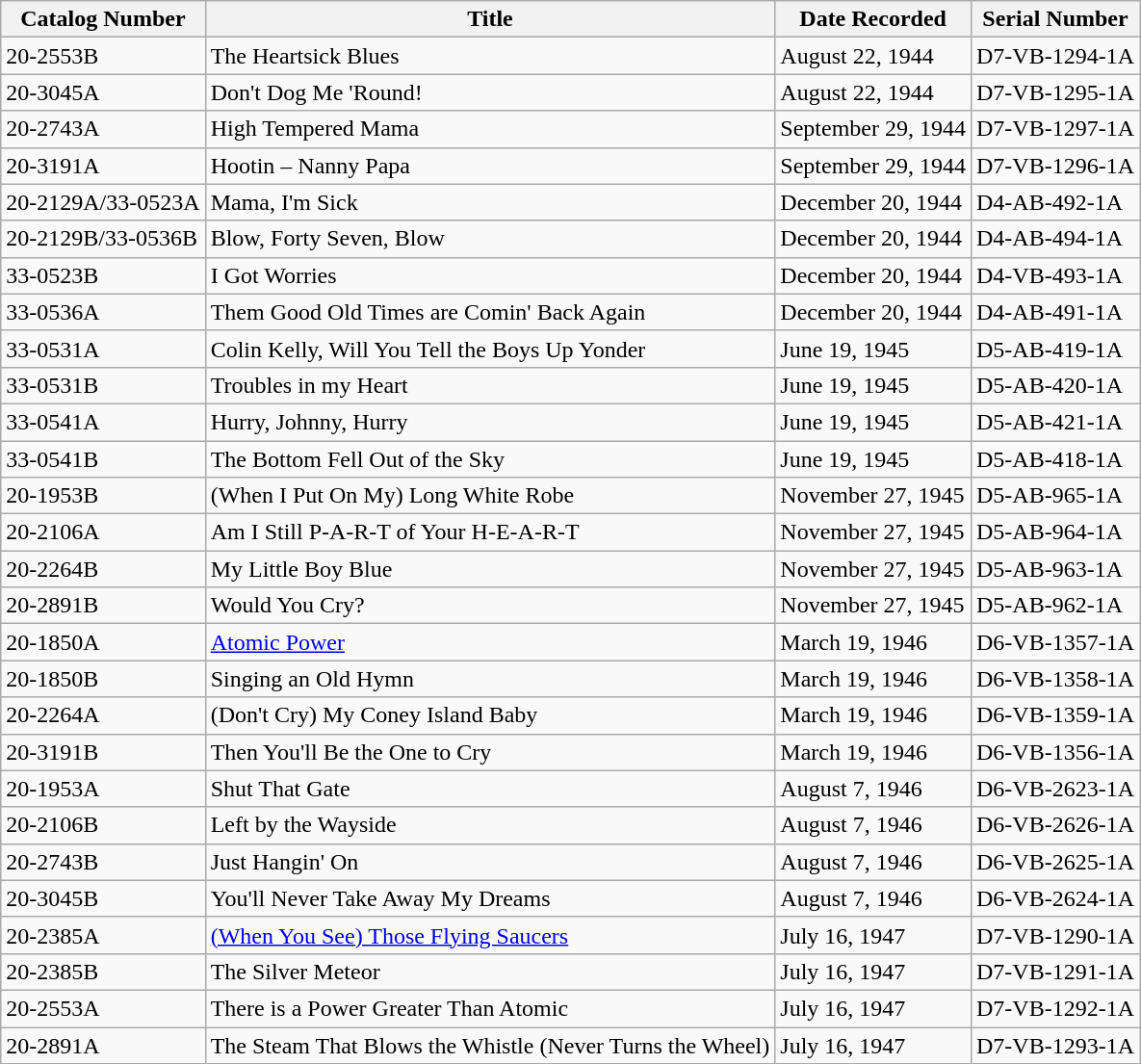<table class="wikitable">
<tr>
<th>Catalog Number</th>
<th>Title</th>
<th>Date Recorded</th>
<th>Serial Number</th>
</tr>
<tr>
<td>20-2553B</td>
<td>The Heartsick Blues</td>
<td>August 22, 1944</td>
<td>D7-VB-1294-1A</td>
</tr>
<tr>
<td>20-3045A</td>
<td>Don't Dog Me 'Round!</td>
<td>August 22, 1944</td>
<td>D7-VB-1295-1A</td>
</tr>
<tr>
<td>20-2743A</td>
<td>High Tempered Mama</td>
<td>September 29, 1944</td>
<td>D7-VB-1297-1A</td>
</tr>
<tr>
<td>20-3191A</td>
<td>Hootin – Nanny Papa</td>
<td>September 29, 1944</td>
<td>D7-VB-1296-1A</td>
</tr>
<tr>
<td>20-2129A/33-0523A</td>
<td>Mama, I'm Sick</td>
<td>December 20, 1944</td>
<td>D4-AB-492-1A</td>
</tr>
<tr>
<td>20-2129B/33-0536B</td>
<td>Blow, Forty Seven, Blow</td>
<td>December 20, 1944</td>
<td>D4-AB-494-1A</td>
</tr>
<tr>
<td>33-0523B</td>
<td>I Got Worries</td>
<td>December 20, 1944</td>
<td>D4-VB-493-1A</td>
</tr>
<tr>
<td>33-0536A</td>
<td>Them Good Old Times are Comin' Back Again</td>
<td>December 20, 1944</td>
<td>D4-AB-491-1A</td>
</tr>
<tr>
<td>33-0531A</td>
<td>Colin Kelly, Will You Tell the Boys Up Yonder</td>
<td>June 19, 1945</td>
<td>D5-AB-419-1A</td>
</tr>
<tr>
<td>33-0531B</td>
<td>Troubles in my Heart</td>
<td>June 19, 1945</td>
<td>D5-AB-420-1A</td>
</tr>
<tr>
<td>33-0541A</td>
<td>Hurry, Johnny, Hurry</td>
<td>June 19, 1945</td>
<td>D5-AB-421-1A</td>
</tr>
<tr>
<td>33-0541B</td>
<td>The Bottom Fell Out of the Sky</td>
<td>June 19, 1945</td>
<td>D5-AB-418-1A</td>
</tr>
<tr>
<td>20-1953B</td>
<td>(When I Put On My) Long White Robe</td>
<td>November 27, 1945</td>
<td>D5-AB-965-1A</td>
</tr>
<tr>
<td>20-2106A</td>
<td>Am I Still P-A-R-T of Your H-E-A-R-T</td>
<td>November 27, 1945</td>
<td>D5-AB-964-1A</td>
</tr>
<tr>
<td>20-2264B</td>
<td>My Little Boy Blue</td>
<td>November 27, 1945</td>
<td>D5-AB-963-1A</td>
</tr>
<tr>
<td>20-2891B</td>
<td>Would You Cry?</td>
<td>November 27, 1945</td>
<td>D5-AB-962-1A</td>
</tr>
<tr>
<td>20-1850A</td>
<td><a href='#'>Atomic Power</a></td>
<td>March 19, 1946</td>
<td>D6-VB-1357-1A</td>
</tr>
<tr>
<td>20-1850B</td>
<td>Singing an Old Hymn</td>
<td>March 19, 1946</td>
<td>D6-VB-1358-1A</td>
</tr>
<tr>
<td>20-2264A</td>
<td>(Don't Cry) My Coney Island Baby</td>
<td>March 19, 1946</td>
<td>D6-VB-1359-1A</td>
</tr>
<tr>
<td>20-3191B</td>
<td>Then You'll Be the One to Cry</td>
<td>March 19, 1946</td>
<td>D6-VB-1356-1A</td>
</tr>
<tr>
<td>20-1953A</td>
<td>Shut That Gate</td>
<td>August 7, 1946</td>
<td>D6-VB-2623-1A</td>
</tr>
<tr>
<td>20-2106B</td>
<td>Left by the Wayside</td>
<td>August 7, 1946</td>
<td>D6-VB-2626-1A</td>
</tr>
<tr>
<td>20-2743B</td>
<td>Just Hangin' On</td>
<td>August 7, 1946</td>
<td>D6-VB-2625-1A</td>
</tr>
<tr>
<td>20-3045B</td>
<td>You'll Never Take Away My Dreams</td>
<td>August 7, 1946</td>
<td>D6-VB-2624-1A</td>
</tr>
<tr>
<td>20-2385A</td>
<td><a href='#'>(When You See) Those Flying Saucers</a></td>
<td>July 16, 1947</td>
<td>D7-VB-1290-1A</td>
</tr>
<tr>
<td>20-2385B</td>
<td>The Silver Meteor</td>
<td>July 16, 1947</td>
<td>D7-VB-1291-1A</td>
</tr>
<tr>
<td>20-2553A</td>
<td>There is a Power Greater Than Atomic</td>
<td>July 16, 1947</td>
<td>D7-VB-1292-1A</td>
</tr>
<tr>
<td>20-2891A</td>
<td>The Steam That Blows the Whistle (Never Turns the Wheel)</td>
<td>July 16, 1947</td>
<td>D7-VB-1293-1A</td>
</tr>
</table>
